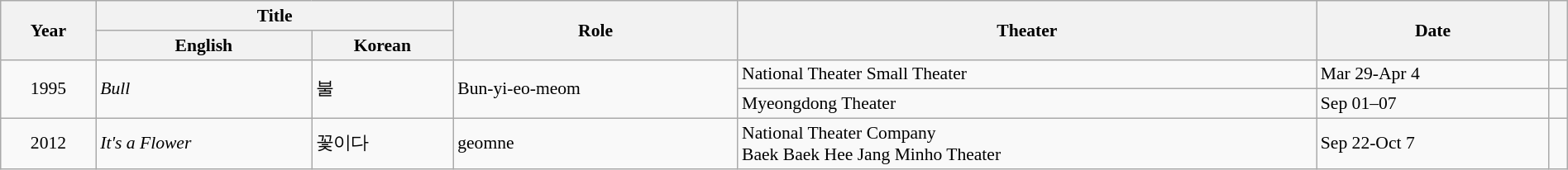<table class="wikitable sortable" style="clear:none; font-size:90%; padding:0 auto; width:100%; margin:auto">
<tr>
<th scope="col" rowspan="2">Year</th>
<th scope="col" colspan="2">Title</th>
<th scope="col" rowspan="2">Role</th>
<th rowspan="2" scope="col">Theater</th>
<th rowspan="2" scope="col">Date</th>
<th rowspan="2" scope="col" class="unsortable"></th>
</tr>
<tr>
<th>English</th>
<th>Korean</th>
</tr>
<tr>
<td rowspan="2" style="text-align:center;">1995</td>
<td rowspan="2"><em>Bull</em></td>
<td rowspan="2">불</td>
<td rowspan="2">Bun-yi-eo-meom</td>
<td>National Theater Small Theater</td>
<td>Mar 29-Apr 4</td>
<td></td>
</tr>
<tr>
<td>Myeongdong Theater</td>
<td>Sep 01–07</td>
<td></td>
</tr>
<tr>
<td style="text-align:center;">2012</td>
<td><em>It's a Flower</em></td>
<td>꽃이다</td>
<td>geomne</td>
<td>National Theater Company<br> Baek Baek Hee Jang Minho Theater</td>
<td>Sep 22-Oct 7</td>
<td></td>
</tr>
</table>
